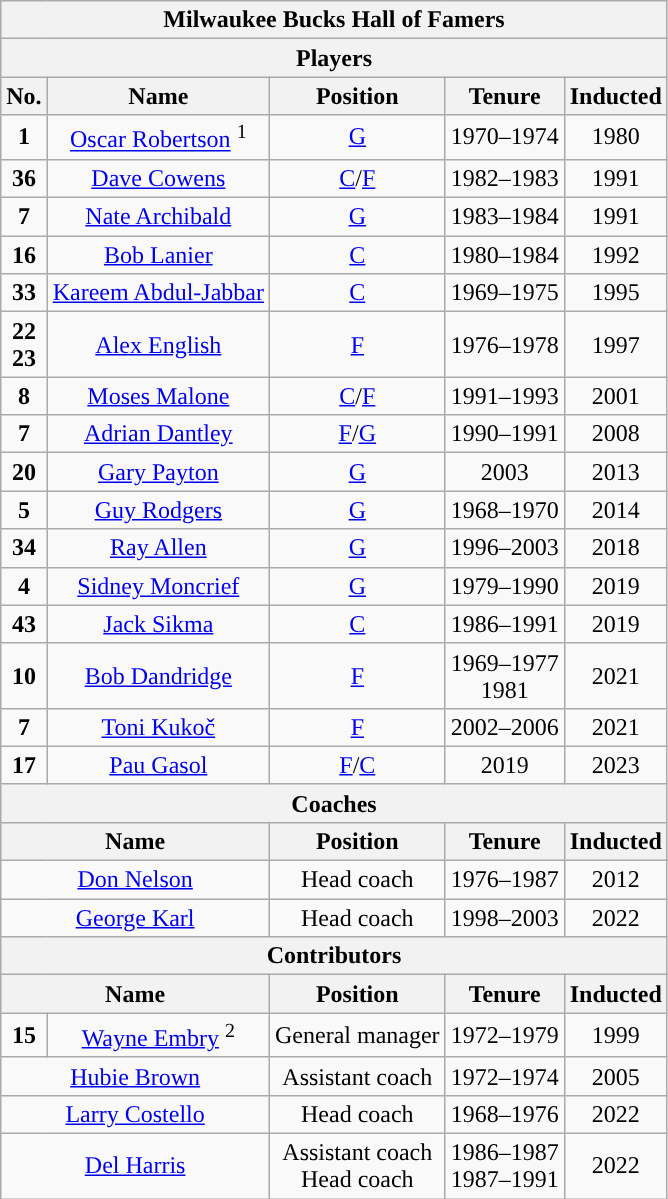<table class="wikitable" style="text-align:center">
<tr>
<th colspan="5">Milwaukee Bucks Hall of Famers</th>
</tr>
<tr>
<th colspan="5" style="text-align:center; ">Players</th>
</tr>
<tr>
<th>No.</th>
<th>Name</th>
<th>Position</th>
<th>Tenure</th>
<th>Inducted</th>
</tr>
<tr>
<td><strong>1</strong></td>
<td><a href='#'>Oscar Robertson</a> <sup>1</sup></td>
<td><a href='#'>G</a></td>
<td>1970–1974</td>
<td>1980</td>
</tr>
<tr>
<td><strong>36</strong></td>
<td><a href='#'>Dave Cowens</a></td>
<td><a href='#'>C</a>/<a href='#'>F</a></td>
<td>1982–1983</td>
<td>1991</td>
</tr>
<tr>
<td><strong>7</strong></td>
<td><a href='#'>Nate Archibald</a></td>
<td><a href='#'>G</a></td>
<td>1983–1984</td>
<td>1991</td>
</tr>
<tr>
<td><strong>16</strong></td>
<td><a href='#'>Bob Lanier</a></td>
<td><a href='#'>C</a></td>
<td>1980–1984</td>
<td>1992</td>
</tr>
<tr>
<td><strong>33</strong></td>
<td><a href='#'>Kareem Abdul-Jabbar</a></td>
<td><a href='#'>C</a></td>
<td>1969–1975</td>
<td>1995</td>
</tr>
<tr>
<td><strong>22</strong><br><strong>23</strong></td>
<td><a href='#'>Alex English</a></td>
<td><a href='#'>F</a></td>
<td>1976–1978</td>
<td>1997</td>
</tr>
<tr>
<td><strong>8</strong></td>
<td><a href='#'>Moses Malone</a></td>
<td><a href='#'>C</a>/<a href='#'>F</a></td>
<td>1991–1993</td>
<td>2001</td>
</tr>
<tr>
<td><strong>7</strong></td>
<td><a href='#'>Adrian Dantley</a></td>
<td><a href='#'>F</a>/<a href='#'>G</a></td>
<td>1990–1991</td>
<td>2008</td>
</tr>
<tr>
<td><strong>20</strong></td>
<td><a href='#'>Gary Payton</a></td>
<td><a href='#'>G</a></td>
<td>2003</td>
<td>2013</td>
</tr>
<tr>
<td><strong>5</strong></td>
<td><a href='#'>Guy Rodgers</a></td>
<td><a href='#'>G</a></td>
<td>1968–1970</td>
<td>2014</td>
</tr>
<tr>
<td><strong>34</strong></td>
<td><a href='#'>Ray Allen</a></td>
<td><a href='#'>G</a></td>
<td>1996–2003</td>
<td>2018</td>
</tr>
<tr>
<td><strong>4</strong></td>
<td><a href='#'>Sidney Moncrief</a></td>
<td><a href='#'>G</a></td>
<td>1979–1990</td>
<td>2019</td>
</tr>
<tr>
<td><strong>43</strong></td>
<td><a href='#'>Jack Sikma</a></td>
<td><a href='#'>C</a></td>
<td>1986–1991</td>
<td>2019</td>
</tr>
<tr>
<td><strong>10</strong></td>
<td><a href='#'>Bob Dandridge</a></td>
<td><a href='#'>F</a></td>
<td>1969–1977<br>1981</td>
<td>2021</td>
</tr>
<tr>
<td><strong>7</strong></td>
<td><a href='#'>Toni Kukoč</a></td>
<td><a href='#'>F</a></td>
<td>2002–2006</td>
<td>2021</td>
</tr>
<tr>
<td><strong>17</strong></td>
<td><a href='#'>Pau Gasol</a></td>
<td><a href='#'>F</a>/<a href='#'>C</a></td>
<td>2019</td>
<td>2023</td>
</tr>
<tr>
<th colspan="5" style="text-align:center; ">Coaches</th>
</tr>
<tr>
<th colspan="2">Name</th>
<th>Position</th>
<th>Tenure</th>
<th>Inducted</th>
</tr>
<tr>
<td colspan="2"><a href='#'>Don Nelson</a></td>
<td>Head coach</td>
<td>1976–1987</td>
<td>2012</td>
</tr>
<tr>
<td colspan="2"><a href='#'>George Karl</a></td>
<td>Head coach</td>
<td>1998–2003</td>
<td>2022</td>
</tr>
<tr>
<th colspan="5" style="text-align:center; ">Contributors</th>
</tr>
<tr>
<th colspan="2">Name</th>
<th>Position</th>
<th>Tenure</th>
<th>Inducted</th>
</tr>
<tr>
<td><strong>15</strong></td>
<td><a href='#'>Wayne Embry</a> <sup>2</sup></td>
<td>General manager</td>
<td>1972–1979</td>
<td>1999</td>
</tr>
<tr>
<td colspan="2"><a href='#'>Hubie Brown</a></td>
<td>Assistant coach</td>
<td>1972–1974</td>
<td>2005</td>
</tr>
<tr>
<td colspan="2"><a href='#'>Larry Costello</a></td>
<td>Head coach</td>
<td>1968–1976</td>
<td>2022</td>
</tr>
<tr>
<td colspan="2"><a href='#'>Del Harris</a></td>
<td>Assistant coach<br>Head coach</td>
<td>1986–1987<br>1987–1991</td>
<td>2022</td>
</tr>
</table>
